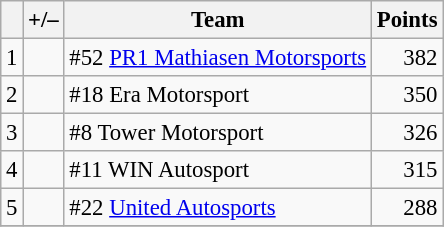<table class="wikitable" style="font-size: 95%;">
<tr>
<th scope="col"></th>
<th scope="col">+/–</th>
<th scope="col">Team</th>
<th scope="col">Points</th>
</tr>
<tr>
<td align=center>1</td>
<td align="left"></td>
<td> #52 <a href='#'>PR1 Mathiasen Motorsports</a></td>
<td align=right>382</td>
</tr>
<tr>
<td align=center>2</td>
<td align="left"></td>
<td> #18 Era Motorsport</td>
<td align=right>350</td>
</tr>
<tr>
<td align=center>3</td>
<td align="left"></td>
<td> #8 Tower Motorsport</td>
<td align=right>326</td>
</tr>
<tr>
<td align=center>4</td>
<td align="left"></td>
<td> #11 WIN Autosport</td>
<td align=right>315</td>
</tr>
<tr>
<td align=center>5</td>
<td align="left"></td>
<td> #22 <a href='#'>United Autosports</a></td>
<td align=right>288</td>
</tr>
<tr>
</tr>
</table>
